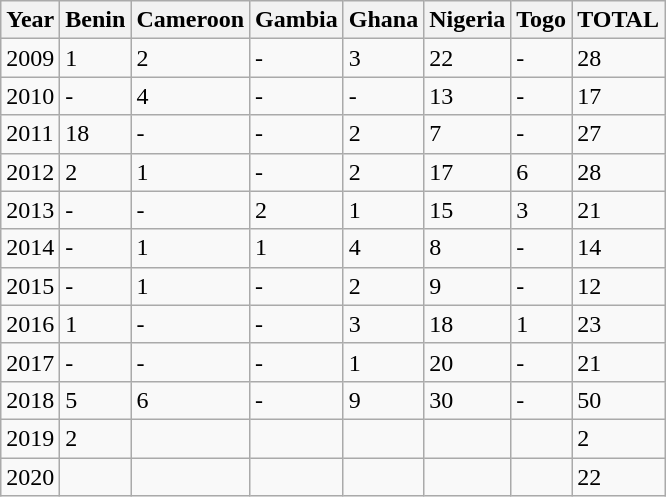<table class="wikitable sortable collapsible">
<tr style="text-align:left;"|>
<th>Year</th>
<th>Benin</th>
<th>Cameroon</th>
<th>Gambia</th>
<th>Ghana</th>
<th>Nigeria</th>
<th>Togo</th>
<th>TOTAL</th>
</tr>
<tr>
<td>2009</td>
<td>1</td>
<td>2</td>
<td>-</td>
<td>3</td>
<td>22</td>
<td>-</td>
<td>28</td>
</tr>
<tr>
<td>2010</td>
<td>-</td>
<td>4</td>
<td>-</td>
<td>-</td>
<td>13</td>
<td>-</td>
<td>17</td>
</tr>
<tr>
<td>2011</td>
<td>18</td>
<td>-</td>
<td>-</td>
<td>2</td>
<td>7</td>
<td>-</td>
<td>27</td>
</tr>
<tr>
<td>2012</td>
<td>2</td>
<td>1</td>
<td>-</td>
<td>2</td>
<td>17</td>
<td>6</td>
<td>28</td>
</tr>
<tr>
<td>2013</td>
<td>-</td>
<td>-</td>
<td>2</td>
<td>1</td>
<td>15</td>
<td>3</td>
<td>21</td>
</tr>
<tr>
<td>2014</td>
<td>-</td>
<td>1</td>
<td>1</td>
<td>4</td>
<td>8</td>
<td>-</td>
<td>14</td>
</tr>
<tr>
<td>2015</td>
<td>-</td>
<td>1</td>
<td>-</td>
<td>2</td>
<td>9</td>
<td>-</td>
<td>12</td>
</tr>
<tr>
<td>2016</td>
<td>1</td>
<td>-</td>
<td>-</td>
<td>3</td>
<td>18</td>
<td>1</td>
<td>23</td>
</tr>
<tr>
<td>2017</td>
<td>-</td>
<td>-</td>
<td>-</td>
<td>1</td>
<td>20</td>
<td>-</td>
<td>21</td>
</tr>
<tr>
<td>2018</td>
<td>5</td>
<td>6</td>
<td>-</td>
<td>9</td>
<td>30</td>
<td>-</td>
<td>50</td>
</tr>
<tr>
<td>2019</td>
<td>2</td>
<td></td>
<td></td>
<td></td>
<td></td>
<td></td>
<td>2</td>
</tr>
<tr>
<td>2020</td>
<td></td>
<td></td>
<td></td>
<td></td>
<td></td>
<td></td>
<td>22</td>
</tr>
</table>
